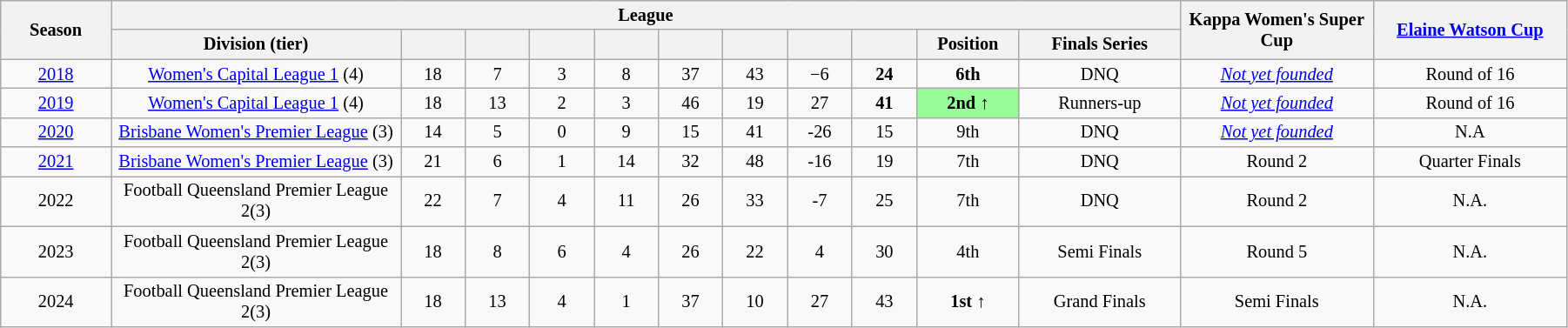<table class="wikitable" style="text-align:center; font-size:85%;width:95%; text-align:center">
<tr>
<th rowspan=2 width=3%>Season</th>
<th rowspan=1 colspan=11 width=28%>League</th>
<th rowspan=2 width=6%>Kappa Women's Super Cup</th>
<th rowspan=2 width=6%><a href='#'>Elaine Watson Cup</a></th>
</tr>
<tr>
<th width=9%>Division (tier)</th>
<th width=2%></th>
<th width=2%></th>
<th width=2%></th>
<th width=2%></th>
<th width=2%></th>
<th width=2%></th>
<th width=2%></th>
<th width=2%></th>
<th width=2%>Position</th>
<th width=5%>Finals Series</th>
</tr>
<tr>
<td><a href='#'>2018</a></td>
<td><a href='#'>Women's Capital League 1</a> (4)</td>
<td>18</td>
<td>7</td>
<td>3</td>
<td>8</td>
<td>37</td>
<td>43</td>
<td>−6</td>
<td><strong>24</strong></td>
<td><strong>6th</strong></td>
<td>DNQ</td>
<td><a href='#'><em>Not yet founded</em></a></td>
<td>Round of 16</td>
</tr>
<tr>
<td><a href='#'>2019</a></td>
<td><a href='#'>Women's Capital League 1</a> (4)</td>
<td>18</td>
<td>13</td>
<td>2</td>
<td>3</td>
<td>46</td>
<td>19</td>
<td>27</td>
<td><strong>41</strong></td>
<td bgcolor=palegreen><strong>2nd ↑</strong></td>
<td>Runners-up</td>
<td><a href='#'><em>Not yet founded</em></a></td>
<td>Round of 16</td>
</tr>
<tr>
<td><a href='#'>2020</a></td>
<td><a href='#'>Brisbane Women's Premier League</a> (3)</td>
<td>14</td>
<td>5</td>
<td>0</td>
<td>9</td>
<td>15</td>
<td>41</td>
<td>-26</td>
<td>15</td>
<td>9th</td>
<td>DNQ</td>
<td><a href='#'><em>Not yet founded</em></a></td>
<td>N.A</td>
</tr>
<tr>
<td><a href='#'>2021</a></td>
<td><a href='#'>Brisbane Women's Premier League</a> (3)</td>
<td>21</td>
<td>6</td>
<td>1</td>
<td>14</td>
<td>32</td>
<td>48</td>
<td>-16</td>
<td>19</td>
<td>7th</td>
<td>DNQ</td>
<td>Round 2</td>
<td>Quarter Finals</td>
</tr>
<tr>
<td>2022</td>
<td>Football Queensland Premier League 2(3)</td>
<td>22</td>
<td>7</td>
<td>4</td>
<td>11</td>
<td>26</td>
<td>33</td>
<td>-7</td>
<td>25</td>
<td>7th</td>
<td>DNQ</td>
<td>Round 2</td>
<td>N.A.</td>
</tr>
<tr>
<td>2023</td>
<td>Football Queensland Premier League 2(3)</td>
<td>18</td>
<td>8</td>
<td>6</td>
<td>4</td>
<td>26</td>
<td>22</td>
<td>4</td>
<td>30</td>
<td>4th</td>
<td>Semi Finals</td>
<td>Round 5</td>
<td>N.A.</td>
</tr>
<tr>
<td>2024</td>
<td>Football Queensland Premier League 2(3)</td>
<td>18</td>
<td>13</td>
<td>4</td>
<td>1</td>
<td>37</td>
<td>10</td>
<td>27</td>
<td>43</td>
<td><strong>1st ↑</strong></td>
<td>Grand Finals</td>
<td>Semi Finals</td>
<td>N.A.</td>
</tr>
</table>
